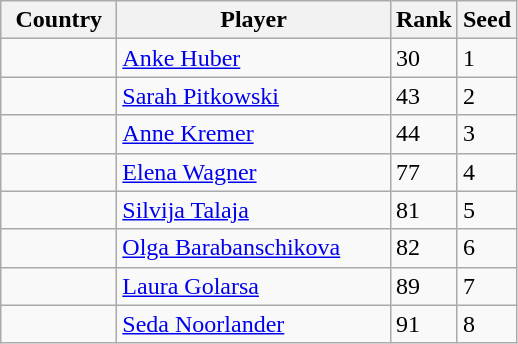<table class="sortable wikitable">
<tr>
<th width="70">Country</th>
<th width="175">Player</th>
<th>Rank</th>
<th>Seed</th>
</tr>
<tr>
<td></td>
<td><a href='#'>Anke Huber</a></td>
<td>30</td>
<td>1</td>
</tr>
<tr>
<td></td>
<td><a href='#'>Sarah Pitkowski</a></td>
<td>43</td>
<td>2</td>
</tr>
<tr>
<td></td>
<td><a href='#'>Anne Kremer</a></td>
<td>44</td>
<td>3</td>
</tr>
<tr>
<td></td>
<td><a href='#'>Elena Wagner</a></td>
<td>77</td>
<td>4</td>
</tr>
<tr>
<td></td>
<td><a href='#'>Silvija Talaja</a></td>
<td>81</td>
<td>5</td>
</tr>
<tr>
<td></td>
<td><a href='#'>Olga Barabanschikova</a></td>
<td>82</td>
<td>6</td>
</tr>
<tr>
<td></td>
<td><a href='#'>Laura Golarsa</a></td>
<td>89</td>
<td>7</td>
</tr>
<tr>
<td></td>
<td><a href='#'>Seda Noorlander</a></td>
<td>91</td>
<td>8</td>
</tr>
</table>
